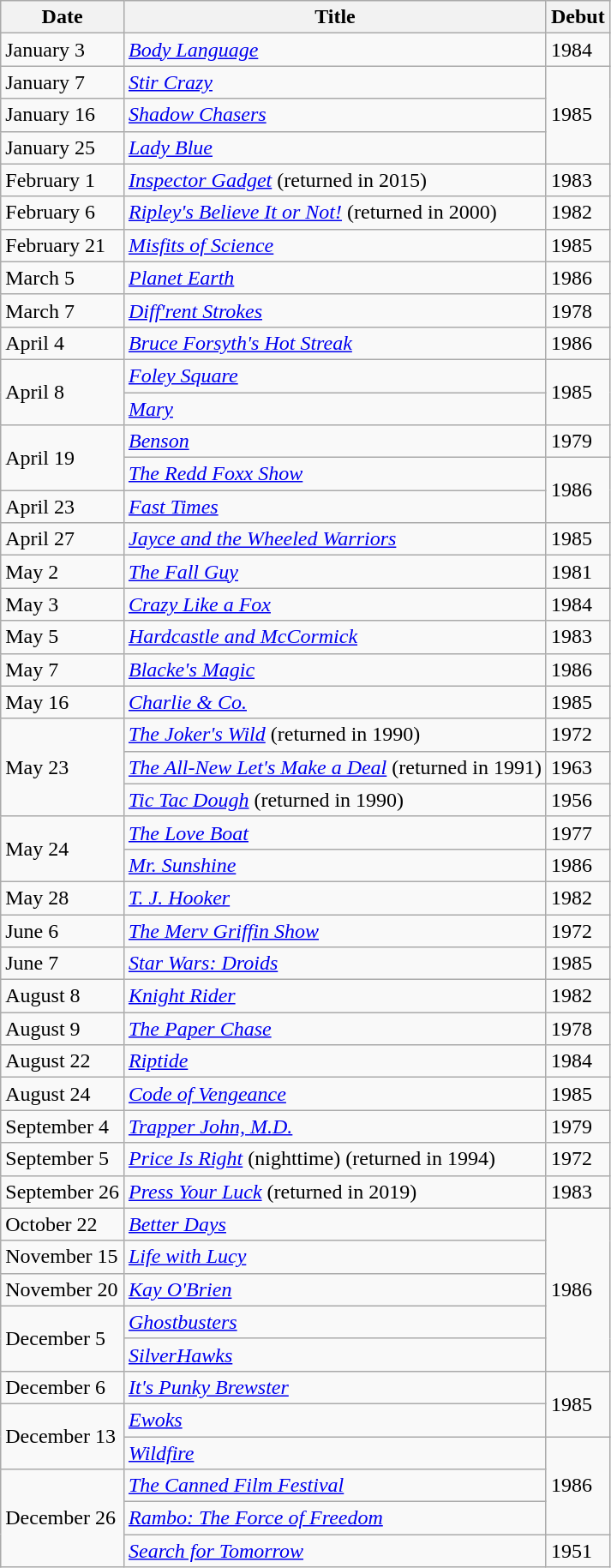<table class="wikitable sortable">
<tr>
<th>Date</th>
<th>Title</th>
<th>Debut</th>
</tr>
<tr>
<td>January 3</td>
<td><em><a href='#'>Body Language</a></em></td>
<td>1984</td>
</tr>
<tr>
<td>January 7</td>
<td><em><a href='#'>Stir Crazy</a></em></td>
<td rowspan="3">1985</td>
</tr>
<tr>
<td>January 16</td>
<td><em><a href='#'>Shadow Chasers</a></em></td>
</tr>
<tr>
<td>January 25</td>
<td><em><a href='#'>Lady Blue</a></em></td>
</tr>
<tr>
<td>February 1</td>
<td><em><a href='#'>Inspector Gadget</a></em> (returned in 2015)</td>
<td>1983</td>
</tr>
<tr>
<td>February 6</td>
<td><em><a href='#'>Ripley's Believe It or Not!</a></em> (returned in 2000)</td>
<td>1982</td>
</tr>
<tr>
<td>February 21</td>
<td><em><a href='#'>Misfits of Science</a></em></td>
<td>1985</td>
</tr>
<tr>
<td>March 5</td>
<td><em><a href='#'>Planet Earth</a></em></td>
<td>1986</td>
</tr>
<tr>
<td>March 7</td>
<td><em><a href='#'>Diff'rent Strokes</a></em></td>
<td>1978</td>
</tr>
<tr>
<td>April 4</td>
<td><em><a href='#'>Bruce Forsyth's Hot Streak</a></em></td>
<td>1986</td>
</tr>
<tr>
<td rowspan="2">April 8</td>
<td><em><a href='#'>Foley Square</a></em></td>
<td rowspan="2">1985</td>
</tr>
<tr>
<td><em><a href='#'>Mary</a></em></td>
</tr>
<tr>
<td rowspan="2">April 19</td>
<td><em><a href='#'>Benson</a></em></td>
<td>1979</td>
</tr>
<tr>
<td><em><a href='#'>The Redd Foxx Show</a></em></td>
<td rowspan="2">1986</td>
</tr>
<tr>
<td>April 23</td>
<td><em><a href='#'>Fast Times</a></em></td>
</tr>
<tr>
<td>April 27</td>
<td><em><a href='#'>Jayce and the Wheeled Warriors</a></em></td>
<td>1985</td>
</tr>
<tr>
<td>May 2</td>
<td><em><a href='#'>The Fall Guy</a></em></td>
<td>1981</td>
</tr>
<tr>
<td>May 3</td>
<td><em><a href='#'>Crazy Like a Fox</a></em></td>
<td>1984</td>
</tr>
<tr>
<td>May 5</td>
<td><em><a href='#'>Hardcastle and McCormick</a></em></td>
<td>1983</td>
</tr>
<tr>
<td>May 7</td>
<td><em><a href='#'>Blacke's Magic</a></em></td>
<td>1986</td>
</tr>
<tr>
<td>May 16</td>
<td><em><a href='#'>Charlie & Co.</a></em></td>
<td>1985</td>
</tr>
<tr>
<td rowspan="3">May 23</td>
<td><em><a href='#'>The Joker's Wild</a></em> (returned in 1990)</td>
<td>1972</td>
</tr>
<tr>
<td><em><a href='#'>The All-New Let's Make a Deal</a></em> (returned in 1991)</td>
<td>1963</td>
</tr>
<tr>
<td><em><a href='#'>Tic Tac Dough</a></em> (returned in 1990)</td>
<td>1956</td>
</tr>
<tr>
<td rowspan="2">May 24</td>
<td><em><a href='#'>The Love Boat</a></em></td>
<td>1977</td>
</tr>
<tr>
<td><em><a href='#'>Mr. Sunshine</a></em></td>
<td>1986</td>
</tr>
<tr>
<td>May 28</td>
<td><em><a href='#'>T. J. Hooker</a></em></td>
<td>1982</td>
</tr>
<tr>
<td>June 6</td>
<td><em><a href='#'>The Merv Griffin Show</a></em></td>
<td>1972</td>
</tr>
<tr>
<td>June 7</td>
<td><em><a href='#'>Star Wars: Droids</a></em></td>
<td>1985</td>
</tr>
<tr>
<td>August 8</td>
<td><em><a href='#'>Knight Rider</a></em></td>
<td>1982</td>
</tr>
<tr>
<td>August 9</td>
<td><em><a href='#'>The Paper Chase</a></em></td>
<td>1978</td>
</tr>
<tr>
<td>August 22</td>
<td><em><a href='#'>Riptide</a></em></td>
<td>1984</td>
</tr>
<tr>
<td>August 24</td>
<td><em><a href='#'>Code of Vengeance</a></em></td>
<td>1985</td>
</tr>
<tr>
<td>September 4</td>
<td><em><a href='#'>Trapper John, M.D.</a></em></td>
<td>1979</td>
</tr>
<tr>
<td>September 5</td>
<td><em><a href='#'>Price Is Right</a></em> (nighttime) (returned in 1994)</td>
<td>1972</td>
</tr>
<tr>
<td>September 26</td>
<td><em><a href='#'>Press Your Luck</a></em> (returned in 2019)</td>
<td>1983</td>
</tr>
<tr>
<td>October 22</td>
<td><em><a href='#'>Better Days</a></em></td>
<td rowspan="5">1986</td>
</tr>
<tr>
<td>November 15</td>
<td><em><a href='#'>Life with Lucy</a></em></td>
</tr>
<tr>
<td>November 20</td>
<td><em><a href='#'>Kay O'Brien</a></em></td>
</tr>
<tr>
<td rowspan="2">December 5</td>
<td><em><a href='#'>Ghostbusters</a></em></td>
</tr>
<tr>
<td><em><a href='#'>SilverHawks</a></em></td>
</tr>
<tr>
<td>December 6</td>
<td><em><a href='#'>It's Punky Brewster</a></em></td>
<td rowspan="2">1985</td>
</tr>
<tr>
<td rowspan="2">December 13</td>
<td><em><a href='#'>Ewoks</a></em></td>
</tr>
<tr>
<td><em><a href='#'>Wildfire</a></em></td>
<td rowspan="3">1986</td>
</tr>
<tr>
<td rowspan="3">December 26</td>
<td><em><a href='#'>The Canned Film Festival</a></em></td>
</tr>
<tr>
<td><em><a href='#'>Rambo: The Force of Freedom</a></em></td>
</tr>
<tr>
<td><em><a href='#'>Search for Tomorrow</a></em></td>
<td>1951</td>
</tr>
</table>
